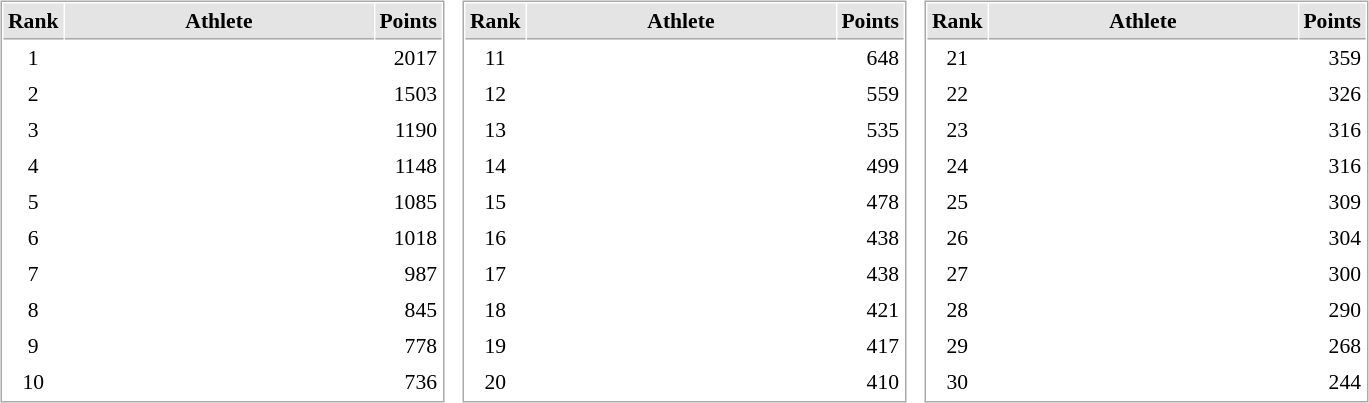<table border="0" cellspacing="10">
<tr>
<td><br><table cellspacing="1" cellpadding="3" style="border:1px solid #AAAAAA;font-size:90%">
<tr bgcolor="#E4E4E4">
<th style="border-bottom:1px solid #AAAAAA" width=10>Rank</th>
<th style="border-bottom:1px solid #AAAAAA" width=200>Athlete</th>
<th style="border-bottom:1px solid #AAAAAA" width=20 align=right>Points</th>
</tr>
<tr align="center">
<td>1</td>
<td align="left"><strong></strong></td>
<td align=right>2017</td>
</tr>
<tr align="center">
<td>2</td>
<td align="left"></td>
<td align=right>1503</td>
</tr>
<tr align="center">
<td>3</td>
<td align="left"></td>
<td align=right>1190</td>
</tr>
<tr align="center">
<td>4</td>
<td align="left"></td>
<td align=right>1148</td>
</tr>
<tr align="center">
<td>5</td>
<td align="left"></td>
<td align=right>1085</td>
</tr>
<tr align="center">
<td>6</td>
<td align="left"></td>
<td align=right>1018</td>
</tr>
<tr align="center">
<td>7</td>
<td align="left"></td>
<td align=right>987</td>
</tr>
<tr align="center">
<td>8</td>
<td align="left"></td>
<td align=right>845</td>
</tr>
<tr align="center">
<td>9</td>
<td align="left"></td>
<td align=right>778</td>
</tr>
<tr align="center">
<td>10</td>
<td align="left"></td>
<td align=right>736</td>
</tr>
</table>
</td>
<td><br><table cellspacing="1" cellpadding="3" style="border:1px solid #AAAAAA;font-size:90%">
<tr bgcolor="#E4E4E4">
<th style="border-bottom:1px solid #AAAAAA" width=10>Rank</th>
<th style="border-bottom:1px solid #AAAAAA" width=200>Athlete</th>
<th style="border-bottom:1px solid #AAAAAA" width=20 align=right>Points</th>
</tr>
<tr align="center">
<td>11</td>
<td align="left"></td>
<td align=right>648</td>
</tr>
<tr align="center">
<td>12</td>
<td align="left"></td>
<td align=right>559</td>
</tr>
<tr align="center">
<td>13</td>
<td align="left"></td>
<td align=right>535</td>
</tr>
<tr align="center">
<td>14</td>
<td align="left"></td>
<td align=right>499</td>
</tr>
<tr align="center">
<td>15</td>
<td align="left"></td>
<td align=right>478</td>
</tr>
<tr align="center">
<td>16</td>
<td align="left"></td>
<td align=right>438</td>
</tr>
<tr align="center">
<td>17</td>
<td align="left"></td>
<td align=right>438</td>
</tr>
<tr align="center">
<td>18</td>
<td align="left"></td>
<td align=right>421</td>
</tr>
<tr align="center">
<td>19</td>
<td align="left"></td>
<td align=right>417</td>
</tr>
<tr align="center">
<td>20</td>
<td align="left"></td>
<td align=right>410</td>
</tr>
</table>
</td>
<td><br><table cellspacing="1" cellpadding="3" style="border:1px solid #AAAAAA;font-size:90%">
<tr bgcolor="#E4E4E4">
<th style="border-bottom:1px solid #AAAAAA" width=10>Rank</th>
<th style="border-bottom:1px solid #AAAAAA" width=200>Athlete</th>
<th style="border-bottom:1px solid #AAAAAA" width=20 align=right>Points</th>
</tr>
<tr align="center">
<td>21</td>
<td align="left"></td>
<td align=right>359</td>
</tr>
<tr align="center">
<td>22</td>
<td align="left"></td>
<td align=right>326</td>
</tr>
<tr align="center">
<td>23</td>
<td align="left"></td>
<td align=right>316</td>
</tr>
<tr align="center">
<td>24</td>
<td align="left"></td>
<td align=right>316</td>
</tr>
<tr align="center">
<td>25</td>
<td align="left"></td>
<td align=right>309</td>
</tr>
<tr align="center">
<td>26</td>
<td align="left"></td>
<td align=right>304</td>
</tr>
<tr align="center">
<td>27</td>
<td align="left"></td>
<td align=right>300</td>
</tr>
<tr align="center">
<td>28</td>
<td align="left"></td>
<td align=right>290</td>
</tr>
<tr align="center">
<td>29</td>
<td align="left"></td>
<td align=right>268</td>
</tr>
<tr align="center">
<td>30</td>
<td align="left"></td>
<td align=right>244</td>
</tr>
</table>
</td>
</tr>
</table>
